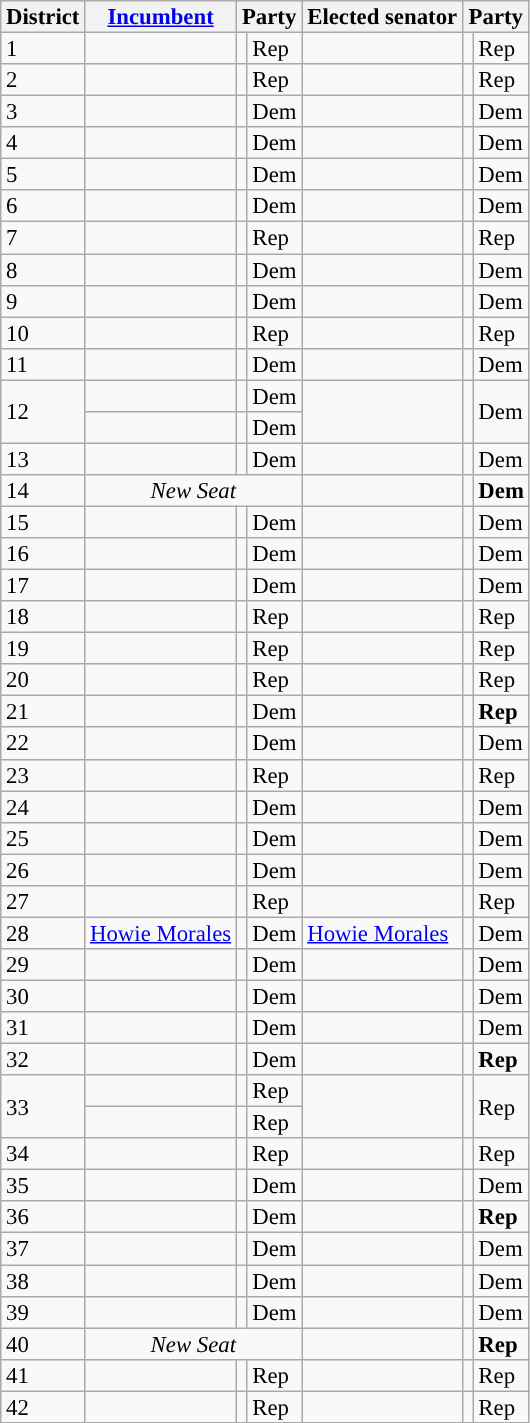<table class="wikitable sortable" style="font-size:95%;line-height:14px;">
<tr>
<th>District</th>
<th><a href='#'>Incumbent</a></th>
<th colspan=2>Party</th>
<th>Elected senator</th>
<th colspan=2>Party</th>
</tr>
<tr>
<td>1</td>
<td></td>
<td style="background:"></td>
<td>Rep</td>
<td></td>
<td style="background:"></td>
<td>Rep</td>
</tr>
<tr>
<td>2</td>
<td></td>
<td style="background:"></td>
<td>Rep</td>
<td></td>
<td style="background:"></td>
<td>Rep</td>
</tr>
<tr>
<td>3</td>
<td></td>
<td style="background:"></td>
<td>Dem</td>
<td></td>
<td style="background:"></td>
<td>Dem</td>
</tr>
<tr>
<td>4</td>
<td></td>
<td style="background:"></td>
<td>Dem</td>
<td></td>
<td style="background:"></td>
<td>Dem</td>
</tr>
<tr>
<td>5</td>
<td></td>
<td style="background:"></td>
<td>Dem</td>
<td></td>
<td style="background:"></td>
<td>Dem</td>
</tr>
<tr>
<td>6</td>
<td></td>
<td style="background:"></td>
<td>Dem</td>
<td></td>
<td style="background:"></td>
<td>Dem</td>
</tr>
<tr>
<td>7</td>
<td></td>
<td style="background:"></td>
<td>Rep</td>
<td></td>
<td style="background:"></td>
<td>Rep</td>
</tr>
<tr>
<td>8</td>
<td></td>
<td style="background:"></td>
<td>Dem</td>
<td></td>
<td style="background:"></td>
<td>Dem</td>
</tr>
<tr>
<td>9</td>
<td></td>
<td style="background:"></td>
<td>Dem</td>
<td></td>
<td style="background:"></td>
<td>Dem</td>
</tr>
<tr>
<td>10</td>
<td></td>
<td style="background:"></td>
<td>Rep</td>
<td></td>
<td style="background:"></td>
<td>Rep</td>
</tr>
<tr>
<td>11</td>
<td></td>
<td style="background:"></td>
<td>Dem</td>
<td></td>
<td style="background:"></td>
<td>Dem</td>
</tr>
<tr>
<td rowspan=2>12</td>
<td></td>
<td style="background:"></td>
<td>Dem</td>
<td rowspan=2></td>
<td rowspan=2 style="background:"></td>
<td rowspan=2>Dem</td>
</tr>
<tr>
<td></td>
<td style="background:"></td>
<td>Dem</td>
</tr>
<tr>
<td>13</td>
<td></td>
<td style="background:"></td>
<td>Dem</td>
<td></td>
<td style="background:"></td>
<td>Dem</td>
</tr>
<tr>
<td>14</td>
<td colspan=3 align=center><em>New Seat</em></td>
<td><strong></strong></td>
<td style="background:"></td>
<td><strong>Dem</strong></td>
</tr>
<tr>
<td>15</td>
<td></td>
<td style="background:"></td>
<td>Dem</td>
<td></td>
<td style="background:"></td>
<td>Dem</td>
</tr>
<tr>
<td>16</td>
<td></td>
<td style="background:"></td>
<td>Dem</td>
<td></td>
<td style="background:"></td>
<td>Dem</td>
</tr>
<tr>
<td>17</td>
<td></td>
<td style="background:"></td>
<td>Dem</td>
<td></td>
<td style="background:"></td>
<td>Dem</td>
</tr>
<tr>
<td>18</td>
<td></td>
<td style="background:"></td>
<td>Rep</td>
<td></td>
<td style="background:"></td>
<td>Rep</td>
</tr>
<tr>
<td>19</td>
<td></td>
<td style="background:"></td>
<td>Rep</td>
<td></td>
<td style="background:"></td>
<td>Rep</td>
</tr>
<tr>
<td>20</td>
<td></td>
<td style="background:"></td>
<td>Rep</td>
<td></td>
<td style="background:"></td>
<td>Rep</td>
</tr>
<tr>
<td>21</td>
<td></td>
<td style="background:"></td>
<td>Dem</td>
<td><strong></strong></td>
<td style="background:"></td>
<td><strong>Rep</strong></td>
</tr>
<tr>
<td>22</td>
<td></td>
<td style="background:"></td>
<td>Dem</td>
<td></td>
<td style="background:"></td>
<td>Dem</td>
</tr>
<tr>
<td>23</td>
<td></td>
<td style="background:"></td>
<td>Rep</td>
<td></td>
<td style="background:"></td>
<td>Rep</td>
</tr>
<tr>
<td>24</td>
<td></td>
<td style="background:"></td>
<td>Dem</td>
<td></td>
<td style="background:"></td>
<td>Dem</td>
</tr>
<tr>
<td>25</td>
<td></td>
<td style="background:"></td>
<td>Dem</td>
<td></td>
<td style="background:"></td>
<td>Dem</td>
</tr>
<tr>
<td>26</td>
<td></td>
<td style="background:"></td>
<td>Dem</td>
<td></td>
<td style="background:"></td>
<td>Dem</td>
</tr>
<tr>
<td>27</td>
<td></td>
<td style="background:"></td>
<td>Rep</td>
<td></td>
<td style="background:"></td>
<td>Rep</td>
</tr>
<tr>
<td>28</td>
<td sortname><a href='#'>Howie Morales</a></td>
<td style="background:"></td>
<td>Dem</td>
<td sortname><a href='#'>Howie Morales</a></td>
<td style="background:"></td>
<td>Dem</td>
</tr>
<tr>
<td>29</td>
<td></td>
<td style="background:"></td>
<td>Dem</td>
<td></td>
<td style="background:"></td>
<td>Dem</td>
</tr>
<tr>
<td>30</td>
<td></td>
<td style="background:"></td>
<td>Dem</td>
<td></td>
<td style="background:"></td>
<td>Dem</td>
</tr>
<tr>
<td>31</td>
<td></td>
<td style="background:"></td>
<td>Dem</td>
<td></td>
<td style="background:"></td>
<td>Dem</td>
</tr>
<tr>
<td>32</td>
<td></td>
<td style="background:"></td>
<td>Dem</td>
<td><strong></strong></td>
<td style="background:"></td>
<td><strong>Rep</strong></td>
</tr>
<tr>
<td rowspan=2>33</td>
<td></td>
<td style="background:"></td>
<td>Rep</td>
<td rowspan=2></td>
<td rowspan=2 style="background:"></td>
<td rowspan=2>Rep</td>
</tr>
<tr>
<td></td>
<td style="background:"></td>
<td>Rep</td>
</tr>
<tr>
<td>34</td>
<td></td>
<td style="background:"></td>
<td>Rep</td>
<td></td>
<td style="background:"></td>
<td>Rep</td>
</tr>
<tr>
<td>35</td>
<td></td>
<td style="background:"></td>
<td>Dem</td>
<td></td>
<td style="background:"></td>
<td>Dem</td>
</tr>
<tr>
<td>36</td>
<td></td>
<td style="background:"></td>
<td>Dem</td>
<td><strong></strong></td>
<td style="background:"></td>
<td><strong>Rep</strong></td>
</tr>
<tr>
<td>37</td>
<td></td>
<td style="background:"></td>
<td>Dem</td>
<td></td>
<td style="background:"></td>
<td>Dem</td>
</tr>
<tr>
<td>38</td>
<td></td>
<td style="background:"></td>
<td>Dem</td>
<td></td>
<td style="background:"></td>
<td>Dem</td>
</tr>
<tr>
<td>39</td>
<td></td>
<td style="background:"></td>
<td>Dem</td>
<td></td>
<td style="background:"></td>
<td>Dem</td>
</tr>
<tr>
<td>40</td>
<td colspan=3 align=center><em>New Seat</em></td>
<td><strong></strong></td>
<td style="background:"></td>
<td><strong>Rep</strong></td>
</tr>
<tr>
<td>41</td>
<td></td>
<td style="background:"></td>
<td>Rep</td>
<td></td>
<td style="background:"></td>
<td>Rep</td>
</tr>
<tr>
<td>42</td>
<td></td>
<td style="background:"></td>
<td>Rep</td>
<td></td>
<td style="background:"></td>
<td>Rep</td>
</tr>
</table>
